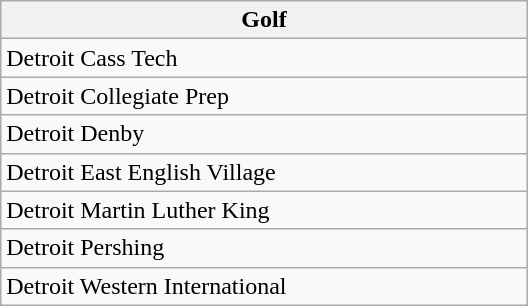<table class="wikitable collapsible collapsed" style="width:22em">
<tr>
<th align=center>Golf</th>
</tr>
<tr>
<td>Detroit Cass Tech</td>
</tr>
<tr>
<td>Detroit Collegiate Prep</td>
</tr>
<tr>
<td>Detroit Denby</td>
</tr>
<tr>
<td>Detroit East English Village</td>
</tr>
<tr>
<td>Detroit Martin Luther King</td>
</tr>
<tr>
<td>Detroit Pershing</td>
</tr>
<tr>
<td>Detroit Western International</td>
</tr>
</table>
